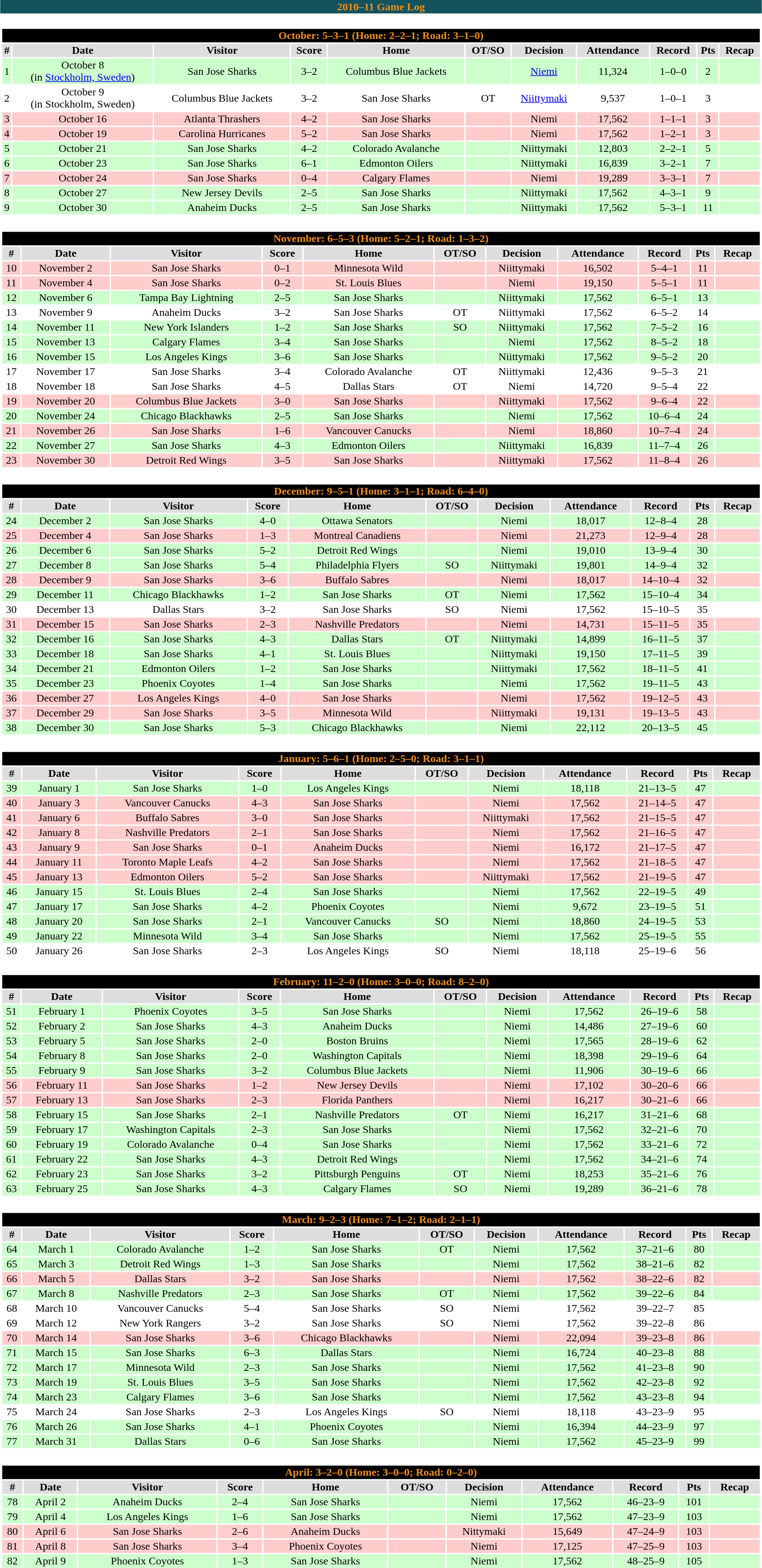<table class="toccolours" width=90% style="clear:both; margin:1.5em auto; text-align:center;">
<tr>
<th colspan=11 style="background:#14535D; color:#EF8F1F;">2010–11 Game Log</th>
</tr>
<tr>
<td colspan=11><br><table class="toccolours collapsible collapsed" width=100%>
<tr>
<th colspan=11 style="background:#000000; color:#EF8F1F;">October: 5–3–1 (Home: 2–2–1; Road: 3–1–0)</th>
</tr>
<tr align="center"  bgcolor="#dddddd">
<td><strong>#</strong></td>
<td><strong>Date</strong></td>
<td><strong>Visitor</strong></td>
<td><strong>Score</strong></td>
<td><strong>Home</strong></td>
<td><strong>OT/SO</strong></td>
<td><strong>Decision</strong></td>
<td><strong>Attendance</strong></td>
<td><strong>Record</strong></td>
<td><strong>Pts</strong></td>
<td><strong>Recap</strong></td>
</tr>
<tr align="center" bgcolor="ccffcc">
<td>1</td>
<td>October 8<br>(in <a href='#'>Stockholm, Sweden</a>)</td>
<td>San Jose Sharks</td>
<td>3–2</td>
<td>Columbus Blue Jackets</td>
<td></td>
<td><a href='#'>Niemi</a></td>
<td>11,324</td>
<td>1–0–0</td>
<td>2</td>
<td></td>
</tr>
<tr align="center" bgcolor="white">
<td>2</td>
<td>October 9<br>(in Stockholm, Sweden)</td>
<td>Columbus Blue Jackets</td>
<td>3–2</td>
<td>San Jose Sharks</td>
<td>OT</td>
<td><a href='#'>Niittymaki</a></td>
<td>9,537</td>
<td>1–0–1</td>
<td>3</td>
<td></td>
</tr>
<tr align="center" bgcolor="ffcccc">
<td>3</td>
<td>October 16</td>
<td>Atlanta Thrashers</td>
<td>4–2</td>
<td>San Jose Sharks</td>
<td></td>
<td>Niemi</td>
<td>17,562</td>
<td>1–1–1</td>
<td>3</td>
<td></td>
</tr>
<tr align="center" bgcolor="ffcccc">
<td>4</td>
<td>October 19</td>
<td>Carolina Hurricanes</td>
<td>5–2</td>
<td>San Jose Sharks</td>
<td></td>
<td>Niemi</td>
<td>17,562</td>
<td>1–2–1</td>
<td>3</td>
<td></td>
</tr>
<tr align="center" bgcolor="ccffcc">
<td>5</td>
<td>October 21</td>
<td>San Jose Sharks</td>
<td>4–2</td>
<td>Colorado Avalanche</td>
<td></td>
<td>Niittymaki</td>
<td>12,803</td>
<td>2–2–1</td>
<td>5</td>
<td></td>
</tr>
<tr align="center" bgcolor="ccffcc">
<td>6</td>
<td>October 23</td>
<td>San Jose Sharks</td>
<td>6–1</td>
<td>Edmonton Oilers</td>
<td></td>
<td>Niittymaki</td>
<td>16,839</td>
<td>3–2–1</td>
<td>7</td>
<td></td>
</tr>
<tr align="center" bgcolor="ffcccc">
<td>7</td>
<td>October 24</td>
<td>San Jose Sharks</td>
<td>0–4</td>
<td>Calgary Flames</td>
<td></td>
<td>Niemi</td>
<td>19,289</td>
<td>3–3–1</td>
<td>7</td>
<td></td>
</tr>
<tr align="center" bgcolor="ccffcc">
<td>8</td>
<td>October 27</td>
<td>New Jersey Devils</td>
<td>2–5</td>
<td>San Jose Sharks</td>
<td></td>
<td>Niittymaki</td>
<td>17,562</td>
<td>4–3–1</td>
<td>9</td>
<td></td>
</tr>
<tr align="center" bgcolor="ccffcc">
<td>9</td>
<td>October 30</td>
<td>Anaheim Ducks</td>
<td>2–5</td>
<td>San Jose Sharks</td>
<td></td>
<td>Niittymaki</td>
<td>17,562</td>
<td>5–3–1</td>
<td>11</td>
<td></td>
</tr>
</table>
</td>
</tr>
<tr>
<td colspan=11><br><table class="toccolours collapsible collapsed" width=100%>
<tr>
<th colspan=11 style="background:#000000; color:#EF8F1F;">November: 6–5–3 (Home: 5–2–1; Road: 1–3–2)</th>
</tr>
<tr align="center"  bgcolor="#dddddd">
<td><strong>#</strong></td>
<td><strong>Date</strong></td>
<td><strong>Visitor</strong></td>
<td><strong>Score</strong></td>
<td><strong>Home</strong></td>
<td><strong>OT/SO</strong></td>
<td><strong>Decision</strong></td>
<td><strong>Attendance</strong></td>
<td><strong>Record</strong></td>
<td><strong>Pts</strong></td>
<td><strong>Recap</strong></td>
</tr>
<tr align="center" bgcolor="ffcccc">
<td>10</td>
<td>November 2</td>
<td>San Jose Sharks</td>
<td>0–1</td>
<td>Minnesota Wild</td>
<td></td>
<td>Niittymaki</td>
<td>16,502</td>
<td>5–4–1</td>
<td>11</td>
<td></td>
</tr>
<tr align="center" bgcolor="ffcccc">
<td>11</td>
<td>November 4</td>
<td>San Jose Sharks</td>
<td>0–2</td>
<td>St. Louis Blues</td>
<td></td>
<td>Niemi</td>
<td>19,150</td>
<td>5–5–1</td>
<td>11</td>
<td></td>
</tr>
<tr align="center" bgcolor="ccffcc">
<td>12</td>
<td>November 6</td>
<td>Tampa Bay Lightning</td>
<td>2–5</td>
<td>San Jose Sharks</td>
<td></td>
<td>Niittymaki</td>
<td>17,562</td>
<td>6–5–1</td>
<td>13</td>
<td></td>
</tr>
<tr align="center" bgcolor="white">
<td>13</td>
<td>November 9</td>
<td>Anaheim Ducks</td>
<td>3–2</td>
<td>San Jose Sharks</td>
<td>OT</td>
<td>Niittymaki</td>
<td>17,562</td>
<td>6–5–2</td>
<td>14</td>
<td></td>
</tr>
<tr align="center" bgcolor="ccffcc">
<td>14</td>
<td>November 11</td>
<td>New York Islanders</td>
<td>1–2</td>
<td>San Jose Sharks</td>
<td>SO</td>
<td>Niittymaki</td>
<td>17,562</td>
<td>7–5–2</td>
<td>16</td>
<td></td>
</tr>
<tr align="center" bgcolor="ccffcc">
<td>15</td>
<td>November 13</td>
<td>Calgary Flames</td>
<td>3–4</td>
<td>San Jose Sharks</td>
<td></td>
<td>Niemi</td>
<td>17,562</td>
<td>8–5–2</td>
<td>18</td>
<td></td>
</tr>
<tr align="center" bgcolor="ccffcc">
<td>16</td>
<td>November 15</td>
<td>Los Angeles Kings</td>
<td>3–6</td>
<td>San Jose Sharks</td>
<td></td>
<td>Niittymaki</td>
<td>17,562</td>
<td>9–5–2</td>
<td>20</td>
<td></td>
</tr>
<tr align="center" bgcolor="white">
<td>17</td>
<td>November 17</td>
<td>San Jose Sharks</td>
<td>3–4</td>
<td>Colorado Avalanche</td>
<td>OT</td>
<td>Niittymaki</td>
<td>12,436</td>
<td>9–5–3</td>
<td>21</td>
<td></td>
</tr>
<tr align="center" bgcolor="white">
<td>18</td>
<td>November 18</td>
<td>San Jose Sharks</td>
<td>4–5</td>
<td>Dallas Stars</td>
<td>OT</td>
<td>Niemi</td>
<td>14,720</td>
<td>9–5–4</td>
<td>22</td>
<td></td>
</tr>
<tr align="center" bgcolor="ffcccc">
<td>19</td>
<td>November 20</td>
<td>Columbus Blue Jackets</td>
<td>3–0</td>
<td>San Jose Sharks</td>
<td></td>
<td>Niittymaki</td>
<td>17,562</td>
<td>9–6–4</td>
<td>22</td>
<td></td>
</tr>
<tr align="center" bgcolor="ccffcc">
<td>20</td>
<td>November 24</td>
<td>Chicago Blackhawks</td>
<td>2–5</td>
<td>San Jose Sharks</td>
<td></td>
<td>Niemi</td>
<td>17,562</td>
<td>10–6–4</td>
<td>24</td>
<td></td>
</tr>
<tr align="center" bgcolor="ffcccc">
<td>21</td>
<td>November 26</td>
<td>San Jose Sharks</td>
<td>1–6</td>
<td>Vancouver Canucks</td>
<td></td>
<td>Niemi</td>
<td>18,860</td>
<td>10–7–4</td>
<td>24</td>
<td></td>
</tr>
<tr align="center" bgcolor="ccffcc">
<td>22</td>
<td>November 27</td>
<td>San Jose Sharks</td>
<td>4–3</td>
<td>Edmonton Oilers</td>
<td></td>
<td>Niittymaki</td>
<td>16,839</td>
<td>11–7–4</td>
<td>26</td>
<td></td>
</tr>
<tr align="center" bgcolor="ffcccc">
<td>23</td>
<td>November 30</td>
<td>Detroit Red Wings</td>
<td>3–5</td>
<td>San Jose Sharks</td>
<td></td>
<td>Niittymaki</td>
<td>17,562</td>
<td>11–8–4</td>
<td>26</td>
<td></td>
</tr>
</table>
</td>
</tr>
<tr>
<td colspan=11><br><table class="toccolours collapsible collapsed" width=100%>
<tr>
<th colspan=11 style="background:#000000; color:#EF8F1F;">December: 9–5–1 (Home: 3–1–1; Road: 6–4–0)</th>
</tr>
<tr align="center"  bgcolor="#dddddd">
<td><strong>#</strong></td>
<td><strong>Date</strong></td>
<td><strong>Visitor</strong></td>
<td><strong>Score</strong></td>
<td><strong>Home</strong></td>
<td><strong>OT/SO</strong></td>
<td><strong>Decision</strong></td>
<td><strong>Attendance</strong></td>
<td><strong>Record</strong></td>
<td><strong>Pts</strong></td>
<td><strong>Recap</strong></td>
</tr>
<tr align="center" bgcolor="ccffcc">
<td>24</td>
<td>December 2</td>
<td>San Jose Sharks</td>
<td>4–0</td>
<td>Ottawa Senators</td>
<td></td>
<td>Niemi</td>
<td>18,017</td>
<td>12–8–4</td>
<td>28</td>
<td></td>
</tr>
<tr align="center" bgcolor="ffcccc">
<td>25</td>
<td>December 4</td>
<td>San Jose Sharks</td>
<td>1–3</td>
<td>Montreal Canadiens</td>
<td></td>
<td>Niemi</td>
<td>21,273</td>
<td>12–9–4</td>
<td>28</td>
<td></td>
</tr>
<tr align="center" bgcolor="ccffcc">
<td>26</td>
<td>December 6</td>
<td>San Jose Sharks</td>
<td>5–2</td>
<td>Detroit Red Wings</td>
<td></td>
<td>Niemi</td>
<td>19,010</td>
<td>13–9–4</td>
<td>30</td>
<td></td>
</tr>
<tr align="center" bgcolor="ccffcc">
<td>27</td>
<td>December 8</td>
<td>San Jose Sharks</td>
<td>5–4</td>
<td>Philadelphia Flyers</td>
<td>SO</td>
<td>Niittymaki</td>
<td>19,801</td>
<td>14–9–4</td>
<td>32</td>
<td></td>
</tr>
<tr align="center" bgcolor="ffcccc">
<td>28</td>
<td>December 9</td>
<td>San Jose Sharks</td>
<td>3–6</td>
<td>Buffalo Sabres</td>
<td></td>
<td>Niemi</td>
<td>18,017</td>
<td>14–10–4</td>
<td>32</td>
<td></td>
</tr>
<tr align="center" bgcolor="ccffcc">
<td>29</td>
<td>December 11</td>
<td>Chicago Blackhawks</td>
<td>1–2</td>
<td>San Jose Sharks</td>
<td>OT</td>
<td>Niemi</td>
<td>17,562</td>
<td>15–10–4</td>
<td>34</td>
<td></td>
</tr>
<tr align="center" bgcolor="white">
<td>30</td>
<td>December 13</td>
<td>Dallas Stars</td>
<td>3–2</td>
<td>San Jose Sharks</td>
<td>SO</td>
<td>Niemi</td>
<td>17,562</td>
<td>15–10–5</td>
<td>35</td>
<td></td>
</tr>
<tr align="center" bgcolor="ffcccc">
<td>31</td>
<td>December 15</td>
<td>San Jose Sharks</td>
<td>2–3</td>
<td>Nashville Predators</td>
<td></td>
<td>Niemi</td>
<td>14,731</td>
<td>15–11–5</td>
<td>35</td>
<td></td>
</tr>
<tr align="center" bgcolor="ccffcc">
<td>32</td>
<td>December 16</td>
<td>San Jose Sharks</td>
<td>4–3</td>
<td>Dallas Stars</td>
<td>OT</td>
<td>Niittymaki</td>
<td>14,899</td>
<td>16–11–5</td>
<td>37</td>
<td></td>
</tr>
<tr align="center" bgcolor="ccffcc">
<td>33</td>
<td>December 18</td>
<td>San Jose Sharks</td>
<td>4–1</td>
<td>St. Louis Blues</td>
<td></td>
<td>Niittymaki</td>
<td>19,150</td>
<td>17–11–5</td>
<td>39</td>
<td></td>
</tr>
<tr align="center" bgcolor="ccffcc">
<td>34</td>
<td>December 21</td>
<td>Edmonton Oilers</td>
<td>1–2</td>
<td>San Jose Sharks</td>
<td></td>
<td>Niittymaki</td>
<td>17,562</td>
<td>18–11–5</td>
<td>41</td>
<td></td>
</tr>
<tr align="center" bgcolor="ccffcc">
<td>35</td>
<td>December 23</td>
<td>Phoenix Coyotes</td>
<td>1–4</td>
<td>San Jose Sharks</td>
<td></td>
<td>Niemi</td>
<td>17,562</td>
<td>19–11–5</td>
<td>43</td>
<td></td>
</tr>
<tr align="center" bgcolor="ffcccc">
<td>36</td>
<td>December 27</td>
<td>Los Angeles Kings</td>
<td>4–0</td>
<td>San Jose Sharks</td>
<td></td>
<td>Niemi</td>
<td>17,562</td>
<td>19–12–5</td>
<td>43</td>
<td></td>
</tr>
<tr align="center" bgcolor="ffcccc">
<td>37</td>
<td>December 29</td>
<td>San Jose Sharks</td>
<td>3–5</td>
<td>Minnesota Wild</td>
<td></td>
<td>Niittymaki</td>
<td>19,131</td>
<td>19–13–5</td>
<td>43</td>
<td></td>
</tr>
<tr align="center" bgcolor="ccffcc">
<td>38</td>
<td>December 30</td>
<td>San Jose Sharks</td>
<td>5–3</td>
<td>Chicago Blackhawks</td>
<td></td>
<td>Niemi</td>
<td>22,112</td>
<td>20–13–5</td>
<td>45</td>
<td></td>
</tr>
</table>
</td>
</tr>
<tr>
<td colspan=11><br><table class="toccolours collapsible collapsed" width=100%>
<tr>
<th colspan=11 style="background:#000000; color:#EF8F1F;">January: 5–6–1 (Home: 2–5–0; Road: 3–1–1)</th>
</tr>
<tr align="center"  bgcolor="#dddddd">
<td><strong>#</strong></td>
<td><strong>Date</strong></td>
<td><strong>Visitor</strong></td>
<td><strong>Score</strong></td>
<td><strong>Home</strong></td>
<td><strong>OT/SO</strong></td>
<td><strong>Decision</strong></td>
<td><strong>Attendance</strong></td>
<td><strong>Record</strong></td>
<td><strong>Pts</strong></td>
<td><strong>Recap</strong></td>
</tr>
<tr align="center" bgcolor="ccffcc">
<td>39</td>
<td>January 1</td>
<td>San Jose Sharks</td>
<td>1–0</td>
<td>Los Angeles Kings</td>
<td></td>
<td>Niemi</td>
<td>18,118</td>
<td>21–13–5</td>
<td>47</td>
<td></td>
</tr>
<tr align="center" bgcolor="ffcccc">
<td>40</td>
<td>January 3</td>
<td>Vancouver Canucks</td>
<td>4–3</td>
<td>San Jose Sharks</td>
<td></td>
<td>Niemi</td>
<td>17,562</td>
<td>21–14–5</td>
<td>47</td>
<td></td>
</tr>
<tr align="center" bgcolor="ffcccc">
<td>41</td>
<td>January 6</td>
<td>Buffalo Sabres</td>
<td>3–0</td>
<td>San Jose Sharks</td>
<td></td>
<td>Niittymaki</td>
<td>17,562</td>
<td>21–15–5</td>
<td>47</td>
<td></td>
</tr>
<tr align="center" bgcolor="ffcccc">
<td>42</td>
<td>January 8</td>
<td>Nashville Predators</td>
<td>2–1</td>
<td>San Jose Sharks</td>
<td></td>
<td>Niemi</td>
<td>17,562</td>
<td>21–16–5</td>
<td>47</td>
<td></td>
</tr>
<tr align="center" bgcolor="ffcccc">
<td>43</td>
<td>January 9</td>
<td>San Jose Sharks</td>
<td>0–1</td>
<td>Anaheim Ducks</td>
<td></td>
<td>Niemi</td>
<td>16,172</td>
<td>21–17–5</td>
<td>47</td>
<td></td>
</tr>
<tr align="center" bgcolor="ffcccc">
<td>44</td>
<td>January 11</td>
<td>Toronto Maple Leafs</td>
<td>4–2</td>
<td>San Jose Sharks</td>
<td></td>
<td>Niemi</td>
<td>17,562</td>
<td>21–18–5</td>
<td>47</td>
<td></td>
</tr>
<tr align="center" bgcolor="ffcccc">
<td>45</td>
<td>January 13</td>
<td>Edmonton Oilers</td>
<td>5–2</td>
<td>San Jose Sharks</td>
<td></td>
<td>Niittymaki</td>
<td>17,562</td>
<td>21–19–5</td>
<td>47</td>
<td></td>
</tr>
<tr align="center" bgcolor="ccffcc">
<td>46</td>
<td>January 15</td>
<td>St. Louis Blues</td>
<td>2–4</td>
<td>San Jose Sharks</td>
<td></td>
<td>Niemi</td>
<td>17,562</td>
<td>22–19–5</td>
<td>49</td>
<td></td>
</tr>
<tr align="center" bgcolor="ccffcc">
<td>47</td>
<td>January 17</td>
<td>San Jose Sharks</td>
<td>4–2</td>
<td>Phoenix Coyotes</td>
<td></td>
<td>Niemi</td>
<td>9,672</td>
<td>23–19–5</td>
<td>51</td>
<td></td>
</tr>
<tr align="center" bgcolor="ccffcc">
<td>48</td>
<td>January 20</td>
<td>San Jose Sharks</td>
<td>2–1</td>
<td>Vancouver Canucks</td>
<td>SO</td>
<td>Niemi</td>
<td>18,860</td>
<td>24–19–5</td>
<td>53</td>
<td></td>
</tr>
<tr align="center" bgcolor="ccffcc">
<td>49</td>
<td>January 22</td>
<td>Minnesota Wild</td>
<td>3–4</td>
<td>San Jose Sharks</td>
<td></td>
<td>Niemi</td>
<td>17,562</td>
<td>25–19–5</td>
<td>55</td>
<td></td>
</tr>
<tr align="center">
<td>50</td>
<td>January 26</td>
<td>San Jose Sharks</td>
<td>2–3</td>
<td>Los Angeles Kings</td>
<td>SO</td>
<td>Niemi</td>
<td>18,118</td>
<td>25–19–6</td>
<td>56</td>
<td></td>
</tr>
</table>
</td>
</tr>
<tr>
<td colspan=11><br><table class="toccolours collapsible collapsed" width=100%>
<tr>
<th colspan=11 style="background:#000000; color:#EF8F1F;">February: 11–2–0 (Home: 3–0–0; Road: 8–2–0)</th>
</tr>
<tr align="center"  bgcolor="#dddddd">
<td><strong>#</strong></td>
<td><strong>Date</strong></td>
<td><strong>Visitor</strong></td>
<td><strong>Score</strong></td>
<td><strong>Home</strong></td>
<td><strong>OT/SO</strong></td>
<td><strong>Decision</strong></td>
<td><strong>Attendance</strong></td>
<td><strong>Record</strong></td>
<td><strong>Pts</strong></td>
<td><strong>Recap</strong></td>
</tr>
<tr align="center" bgcolor="ccffcc">
<td>51</td>
<td>February 1</td>
<td>Phoenix Coyotes</td>
<td>3–5</td>
<td>San Jose Sharks</td>
<td></td>
<td>Niemi</td>
<td>17,562</td>
<td>26–19–6</td>
<td>58</td>
<td></td>
</tr>
<tr align="center" bgcolor="ccffcc">
<td>52</td>
<td>February 2</td>
<td>San Jose Sharks</td>
<td>4–3</td>
<td>Anaheim Ducks</td>
<td></td>
<td>Niemi</td>
<td>14,486</td>
<td>27–19–6</td>
<td>60</td>
<td></td>
</tr>
<tr align="center" bgcolor="ccffcc">
<td>53</td>
<td>February 5</td>
<td>San Jose Sharks</td>
<td>2–0</td>
<td>Boston Bruins</td>
<td></td>
<td>Niemi</td>
<td>17,565</td>
<td>28–19–6</td>
<td>62</td>
<td></td>
</tr>
<tr align="center" bgcolor="ccffcc">
<td>54</td>
<td>February 8</td>
<td>San Jose Sharks</td>
<td>2–0</td>
<td>Washington Capitals</td>
<td></td>
<td>Niemi</td>
<td>18,398</td>
<td>29–19–6</td>
<td>64</td>
<td></td>
</tr>
<tr align="center" bgcolor="ccffcc">
<td>55</td>
<td>February 9</td>
<td>San Jose Sharks</td>
<td>3–2</td>
<td>Columbus Blue Jackets</td>
<td></td>
<td>Niemi</td>
<td>11,906</td>
<td>30–19–6</td>
<td>66</td>
<td></td>
</tr>
<tr align="center" bgcolor="ffcccc">
<td>56</td>
<td>February 11</td>
<td>San Jose Sharks</td>
<td>1–2</td>
<td>New Jersey Devils</td>
<td></td>
<td>Niemi</td>
<td>17,102</td>
<td>30–20–6</td>
<td>66</td>
<td></td>
</tr>
<tr align="center" bgcolor="ffcccc">
<td>57</td>
<td>February 13</td>
<td>San Jose Sharks</td>
<td>2–3</td>
<td>Florida Panthers</td>
<td></td>
<td>Niemi</td>
<td>16,217</td>
<td>30–21–6</td>
<td>66</td>
<td></td>
</tr>
<tr align="center" bgcolor="ccffcc">
<td>58</td>
<td>February 15</td>
<td>San Jose Sharks</td>
<td>2–1</td>
<td>Nashville Predators</td>
<td>OT</td>
<td>Niemi</td>
<td>16,217</td>
<td>31–21–6</td>
<td>68</td>
<td></td>
</tr>
<tr align="center" bgcolor="ccffcc">
<td>59</td>
<td>February 17</td>
<td>Washington Capitals</td>
<td>2–3</td>
<td>San Jose Sharks</td>
<td></td>
<td>Niemi</td>
<td>17,562</td>
<td>32–21–6</td>
<td>70</td>
<td></td>
</tr>
<tr align="center" bgcolor="ccffcc">
<td>60</td>
<td>February 19</td>
<td>Colorado Avalanche</td>
<td>0–4</td>
<td>San Jose Sharks</td>
<td></td>
<td>Niemi</td>
<td>17,562</td>
<td>33–21–6</td>
<td>72</td>
<td></td>
</tr>
<tr align="center" bgcolor="ccffcc">
<td>61</td>
<td>February 22</td>
<td>San Jose Sharks</td>
<td>4–3</td>
<td>Detroit Red Wings</td>
<td></td>
<td>Niemi</td>
<td>17,562</td>
<td>34–21–6</td>
<td>74</td>
<td></td>
</tr>
<tr align="center" bgcolor="ccffcc">
<td>62</td>
<td>February 23</td>
<td>San Jose Sharks</td>
<td>3–2</td>
<td>Pittsburgh Penguins</td>
<td>OT</td>
<td>Niemi</td>
<td>18,253</td>
<td>35–21–6</td>
<td>76</td>
<td></td>
</tr>
<tr align="center" bgcolor="ccffcc">
<td>63</td>
<td>February 25</td>
<td>San Jose Sharks</td>
<td>4–3</td>
<td>Calgary Flames</td>
<td>SO</td>
<td>Niemi</td>
<td>19,289</td>
<td>36–21–6</td>
<td>78</td>
<td></td>
</tr>
</table>
</td>
</tr>
<tr>
<td colspan=11><br><table class="toccolours collapsible collapsed" width=100%>
<tr>
<th colspan=11 style="background:#000000; color:#EF8F1F;">March: 9–2–3 (Home: 7–1–2; Road: 2–1–1)</th>
</tr>
<tr align="center"  bgcolor="#dddddd">
<td><strong>#</strong></td>
<td><strong>Date</strong></td>
<td><strong>Visitor</strong></td>
<td><strong>Score</strong></td>
<td><strong>Home</strong></td>
<td><strong>OT/SO</strong></td>
<td><strong>Decision</strong></td>
<td><strong>Attendance</strong></td>
<td><strong>Record</strong></td>
<td><strong>Pts</strong></td>
<td><strong>Recap</strong></td>
</tr>
<tr align="center" bgcolor="ccffcc">
<td>64</td>
<td>March 1</td>
<td>Colorado Avalanche</td>
<td>1–2</td>
<td>San Jose Sharks</td>
<td>OT</td>
<td>Niemi</td>
<td>17,562</td>
<td>37–21–6</td>
<td>80</td>
<td></td>
</tr>
<tr align="center" bgcolor="ccffcc">
<td>65</td>
<td>March 3</td>
<td>Detroit Red Wings</td>
<td>1–3</td>
<td>San Jose Sharks</td>
<td></td>
<td>Niemi</td>
<td>17,562</td>
<td>38–21–6</td>
<td>82</td>
<td></td>
</tr>
<tr align="center" bgcolor="ffcccc">
<td>66</td>
<td>March 5</td>
<td>Dallas Stars</td>
<td>3–2</td>
<td>San Jose Sharks</td>
<td></td>
<td>Niemi</td>
<td>17,562</td>
<td>38–22–6</td>
<td>82</td>
<td></td>
</tr>
<tr align="center" bgcolor="ccffcc">
<td>67</td>
<td>March 8</td>
<td>Nashville Predators</td>
<td>2–3</td>
<td>San Jose Sharks</td>
<td>OT</td>
<td>Niemi</td>
<td>17,562</td>
<td>39–22–6</td>
<td>84</td>
<td></td>
</tr>
<tr align="center" bgcolor="white">
<td>68</td>
<td>March 10</td>
<td>Vancouver Canucks</td>
<td>5–4</td>
<td>San Jose Sharks</td>
<td>SO</td>
<td>Niemi</td>
<td>17,562</td>
<td>39–22–7</td>
<td>85</td>
<td></td>
</tr>
<tr align="center" bgcolor="white">
<td>69</td>
<td>March 12</td>
<td>New York Rangers</td>
<td>3–2</td>
<td>San Jose Sharks</td>
<td>SO</td>
<td>Niemi</td>
<td>17,562</td>
<td>39–22–8</td>
<td>86</td>
<td></td>
</tr>
<tr align="center" bgcolor="ffcccc">
<td>70</td>
<td>March 14</td>
<td>San Jose Sharks</td>
<td>3–6</td>
<td>Chicago Blackhawks</td>
<td></td>
<td>Niemi</td>
<td>22,094</td>
<td>39–23–8</td>
<td>86</td>
<td></td>
</tr>
<tr align="center" bgcolor="ccffcc">
<td>71</td>
<td>March 15</td>
<td>San Jose Sharks</td>
<td>6–3</td>
<td>Dallas Stars</td>
<td></td>
<td>Niemi</td>
<td>16,724</td>
<td>40–23–8</td>
<td>88</td>
<td></td>
</tr>
<tr align="center" bgcolor="ccffcc">
<td>72</td>
<td>March 17</td>
<td>Minnesota Wild</td>
<td>2–3</td>
<td>San Jose Sharks</td>
<td></td>
<td>Niemi</td>
<td>17,562</td>
<td>41–23–8</td>
<td>90</td>
<td></td>
</tr>
<tr align="center" bgcolor="ccffcc">
<td>73</td>
<td>March 19</td>
<td>St. Louis Blues</td>
<td>3–5</td>
<td>San Jose Sharks</td>
<td></td>
<td>Niemi</td>
<td>17,562</td>
<td>42–23–8</td>
<td>92</td>
<td></td>
</tr>
<tr align="center" bgcolor="ccffcc">
<td>74</td>
<td>March 23</td>
<td>Calgary Flames</td>
<td>3–6</td>
<td>San Jose Sharks</td>
<td></td>
<td>Niemi</td>
<td>17,562</td>
<td>43–23–8</td>
<td>94</td>
<td></td>
</tr>
<tr align="center">
<td>75</td>
<td>March 24</td>
<td>San Jose Sharks</td>
<td>2–3</td>
<td>Los Angeles Kings</td>
<td>SO</td>
<td>Niemi</td>
<td>18,118</td>
<td>43–23–9</td>
<td>95</td>
<td></td>
</tr>
<tr align="center" bgcolor="ccffcc">
<td>76</td>
<td>March 26</td>
<td>San Jose Sharks</td>
<td>4–1</td>
<td>Phoenix Coyotes</td>
<td></td>
<td>Niemi</td>
<td>16,394</td>
<td>44–23–9</td>
<td>97</td>
<td></td>
</tr>
<tr align="center" bgcolor="ccffcc">
<td>77</td>
<td>March 31</td>
<td>Dallas Stars</td>
<td>0–6</td>
<td>San Jose Sharks</td>
<td></td>
<td>Niemi</td>
<td>17,562</td>
<td>45–23–9</td>
<td>99</td>
<td></td>
</tr>
</table>
</td>
</tr>
<tr>
<td colspan=11><br><table class="toccolours collapsible collapsed" width=100%>
<tr>
<th colspan=11 style="background:#000000; color:#EF8F1F;">April: 3–2–0 (Home: 3–0–0; Road: 0–2–0)</th>
</tr>
<tr align="center"  bgcolor="#dddddd">
<td><strong>#</strong></td>
<td><strong>Date</strong></td>
<td><strong>Visitor</strong></td>
<td><strong>Score</strong></td>
<td><strong>Home</strong></td>
<td><strong>OT/SO</strong></td>
<td><strong>Decision</strong></td>
<td><strong>Attendance</strong></td>
<td><strong>Record</strong></td>
<td><strong>Pts</strong></td>
<td><strong>Recap</strong></td>
</tr>
<tr align="center" bgcolor="ccffcc">
<td>78</td>
<td>April 2</td>
<td>Anaheim Ducks</td>
<td>2–4</td>
<td>San Jose Sharks</td>
<td></td>
<td>Niemi</td>
<td>17,562</td>
<td>46–23–9</td>
<td>101</td>
<td></td>
</tr>
<tr align="center" bgcolor="ccffcc">
<td>79</td>
<td>April 4</td>
<td>Los Angeles Kings</td>
<td>1–6</td>
<td>San Jose Sharks</td>
<td></td>
<td>Niemi</td>
<td>17,562</td>
<td>47–23–9</td>
<td>103</td>
<td></td>
</tr>
<tr align="center" bgcolor="ffcccc">
<td>80</td>
<td>April 6</td>
<td>San Jose Sharks</td>
<td>2–6</td>
<td>Anaheim Ducks</td>
<td></td>
<td>Nittymaki</td>
<td>15,649</td>
<td>47–24–9</td>
<td>103</td>
<td></td>
</tr>
<tr align="center" bgcolor="ffcccc">
<td>81</td>
<td>April 8</td>
<td>San Jose Sharks</td>
<td>3–4</td>
<td>Phoenix Coyotes</td>
<td></td>
<td>Niemi</td>
<td>17,125</td>
<td>47–25–9</td>
<td>103</td>
<td></td>
</tr>
<tr align="center" bgcolor="ccffcc">
<td>82</td>
<td>April 9</td>
<td>Phoenix Coyotes</td>
<td>1–3</td>
<td>San Jose Sharks</td>
<td></td>
<td>Niemi</td>
<td>17,562</td>
<td>48–25–9</td>
<td>105</td>
<td></td>
</tr>
</table>
</td>
</tr>
</table>
